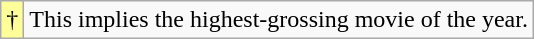<table class="wikitable">
<tr>
<td style="background-color:#FFFF99">†</td>
<td>This implies the highest-grossing movie of the year.</td>
</tr>
</table>
